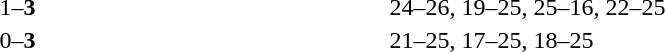<table>
<tr>
<th width=200></th>
<th width=80></th>
<th width=200></th>
<th width=220></th>
</tr>
<tr>
<td align=right></td>
<td align=center>1–<strong>3</strong></td>
<td><strong></strong></td>
<td>24–26, 19–25, 25–16, 22–25</td>
</tr>
<tr>
<td align=right></td>
<td align=center>0–<strong>3</strong></td>
<td><strong></strong></td>
<td>21–25, 17–25, 18–25</td>
</tr>
</table>
